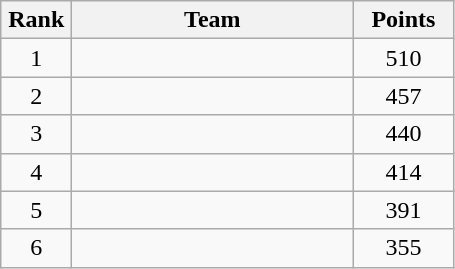<table class="wikitable" style="text-align:center;">
<tr>
<th width=40>Rank</th>
<th width=180>Team</th>
<th width=60>Points</th>
</tr>
<tr>
<td>1</td>
<td align=left></td>
<td>510</td>
</tr>
<tr>
<td>2</td>
<td align=left></td>
<td>457</td>
</tr>
<tr>
<td>3</td>
<td align=left></td>
<td>440</td>
</tr>
<tr>
<td>4</td>
<td align=left></td>
<td>414</td>
</tr>
<tr>
<td>5</td>
<td align=left></td>
<td>391</td>
</tr>
<tr>
<td>6</td>
<td align=left></td>
<td>355</td>
</tr>
</table>
